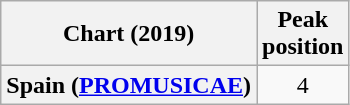<table class="wikitable plainrowheaders" style="text-align:center">
<tr>
<th scope="col">Chart (2019)</th>
<th scope="col">Peak<br>position</th>
</tr>
<tr>
<th scope="row">Spain (<a href='#'>PROMUSICAE</a>)</th>
<td>4</td>
</tr>
</table>
